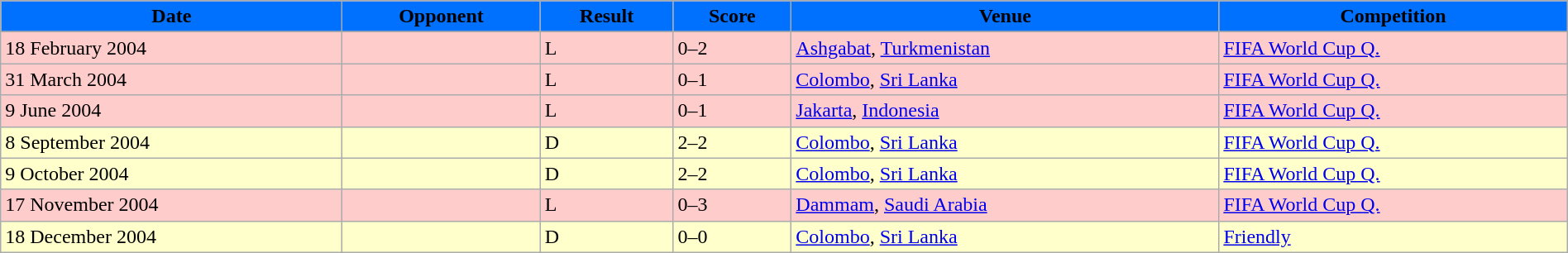<table width=100% class="wikitable">
<tr>
<th style="background:#0070FF;"><span>Date</span></th>
<th style="background:#0070FF;"><span>Opponent</span></th>
<th style="background:#0070FF;"><span>Result</span></th>
<th style="background:#0070FF;"><span>Score</span></th>
<th style="background:#0070FF;"><span>Venue</span></th>
<th style="background:#0070FF;"><span>Competition</span></th>
</tr>
<tr>
</tr>
<tr style="background:#FCC;">
<td>18 February 2004</td>
<td></td>
<td>L</td>
<td>0–2</td>
<td> <a href='#'>Ashgabat</a>, <a href='#'>Turkmenistan</a></td>
<td><a href='#'>FIFA World Cup Q.</a></td>
</tr>
<tr style="background:#FCC;">
<td>31 March 2004</td>
<td></td>
<td>L</td>
<td>0–1</td>
<td> <a href='#'>Colombo</a>, <a href='#'>Sri Lanka</a></td>
<td><a href='#'>FIFA World Cup Q.</a></td>
</tr>
<tr style="background:#FCC;">
<td>9 June 2004</td>
<td></td>
<td>L</td>
<td>0–1</td>
<td> <a href='#'>Jakarta</a>, <a href='#'>Indonesia</a></td>
<td><a href='#'>FIFA World Cup Q.</a></td>
</tr>
<tr style="background:#FFFFCC;">
<td>8 September 2004</td>
<td></td>
<td>D</td>
<td>2–2</td>
<td> <a href='#'>Colombo</a>, <a href='#'>Sri Lanka</a></td>
<td><a href='#'>FIFA World Cup Q.</a></td>
</tr>
<tr style="background:#FFFFCC;">
<td>9 October 2004</td>
<td></td>
<td>D</td>
<td>2–2</td>
<td> <a href='#'>Colombo</a>, <a href='#'>Sri Lanka</a></td>
<td><a href='#'>FIFA World Cup Q.</a></td>
</tr>
<tr style="background:#FCC;">
<td>17 November 2004</td>
<td></td>
<td>L</td>
<td>0–3</td>
<td> <a href='#'>Dammam</a>, <a href='#'>Saudi Arabia</a></td>
<td><a href='#'>FIFA World Cup Q.</a></td>
</tr>
<tr style="background:#FFFFCC;">
<td>18 December 2004</td>
<td></td>
<td>D</td>
<td>0–0</td>
<td> <a href='#'>Colombo</a>, <a href='#'>Sri Lanka</a></td>
<td><a href='#'>Friendly</a></td>
</tr>
</table>
